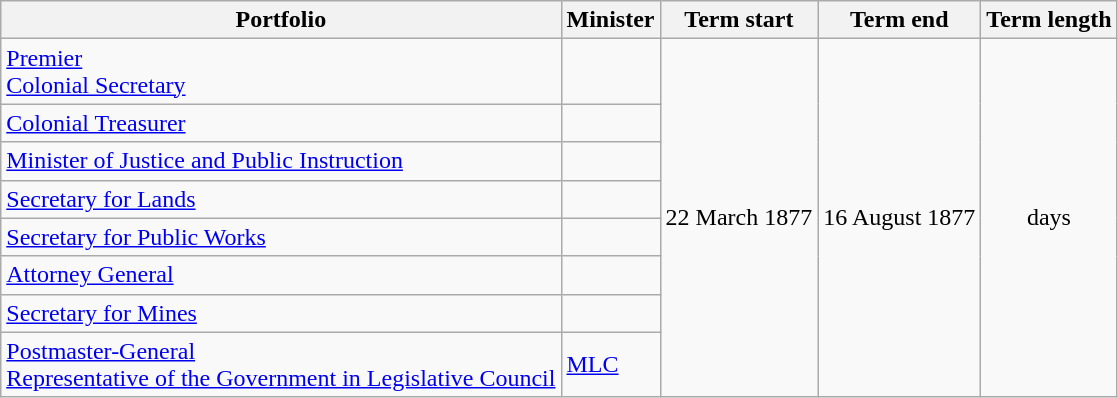<table class="wikitable sortable">
<tr>
<th>Portfolio</th>
<th>Minister</th>
<th>Term start</th>
<th>Term end</th>
<th>Term length</th>
</tr>
<tr>
<td><a href='#'>Premier</a><br><a href='#'>Colonial Secretary</a></td>
<td></td>
<td rowspan="8" align="center">22 March 1877</td>
<td rowspan="8" align="center">16 August 1877</td>
<td rowspan="8" align="center"> days</td>
</tr>
<tr>
<td><a href='#'>Colonial Treasurer</a></td>
<td></td>
</tr>
<tr>
<td><a href='#'>Minister of Justice and Public Instruction</a></td>
<td></td>
</tr>
<tr>
<td><a href='#'>Secretary for Lands</a></td>
<td></td>
</tr>
<tr>
<td><a href='#'>Secretary for Public Works</a></td>
<td></td>
</tr>
<tr>
<td><a href='#'>Attorney General</a></td>
<td></td>
</tr>
<tr>
<td><a href='#'>Secretary for Mines</a></td>
<td></td>
</tr>
<tr>
<td><a href='#'>Postmaster-General</a><br><a href='#'>Representative of the Government in Legislative Council</a></td>
<td> <a href='#'>MLC</a></td>
</tr>
</table>
